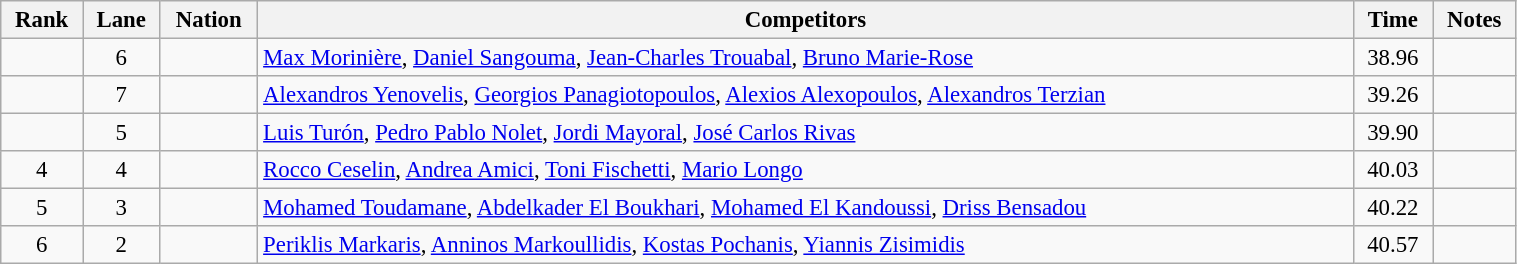<table class="wikitable sortable" width=80% style="text-align:center; font-size:95%">
<tr>
<th>Rank</th>
<th>Lane</th>
<th>Nation</th>
<th>Competitors</th>
<th>Time</th>
<th>Notes</th>
</tr>
<tr>
<td></td>
<td>6</td>
<td align=left></td>
<td align=left><a href='#'>Max Morinière</a>, <a href='#'>Daniel Sangouma</a>, <a href='#'>Jean-Charles Trouabal</a>, <a href='#'>Bruno Marie-Rose</a></td>
<td>38.96</td>
<td></td>
</tr>
<tr>
<td></td>
<td>7</td>
<td align=left></td>
<td align=left><a href='#'>Alexandros Yenovelis</a>, <a href='#'>Georgios Panagiotopoulos</a>, <a href='#'>Alexios Alexopoulos</a>, <a href='#'>Alexandros Terzian</a></td>
<td>39.26</td>
<td></td>
</tr>
<tr>
<td></td>
<td>5</td>
<td align=left></td>
<td align=left><a href='#'>Luis Turón</a>, <a href='#'>Pedro Pablo Nolet</a>, <a href='#'>Jordi Mayoral</a>, <a href='#'>José Carlos Rivas</a></td>
<td>39.90</td>
<td></td>
</tr>
<tr>
<td>4</td>
<td>4</td>
<td align=left></td>
<td align=left><a href='#'>Rocco Ceselin</a>, <a href='#'>Andrea Amici</a>, <a href='#'>Toni Fischetti</a>, <a href='#'>Mario Longo</a></td>
<td>40.03</td>
<td></td>
</tr>
<tr>
<td>5</td>
<td>3</td>
<td align=left></td>
<td align=left><a href='#'>Mohamed Toudamane</a>, <a href='#'>Abdelkader El Boukhari</a>, <a href='#'>Mohamed El Kandoussi</a>, <a href='#'>Driss Bensadou</a></td>
<td>40.22</td>
<td></td>
</tr>
<tr>
<td>6</td>
<td>2</td>
<td align=left></td>
<td align=left><a href='#'>Periklis Markaris</a>, <a href='#'>Anninos Markoullidis</a>, <a href='#'>Kostas Pochanis</a>, <a href='#'>Yiannis Zisimidis</a></td>
<td>40.57</td>
<td></td>
</tr>
</table>
